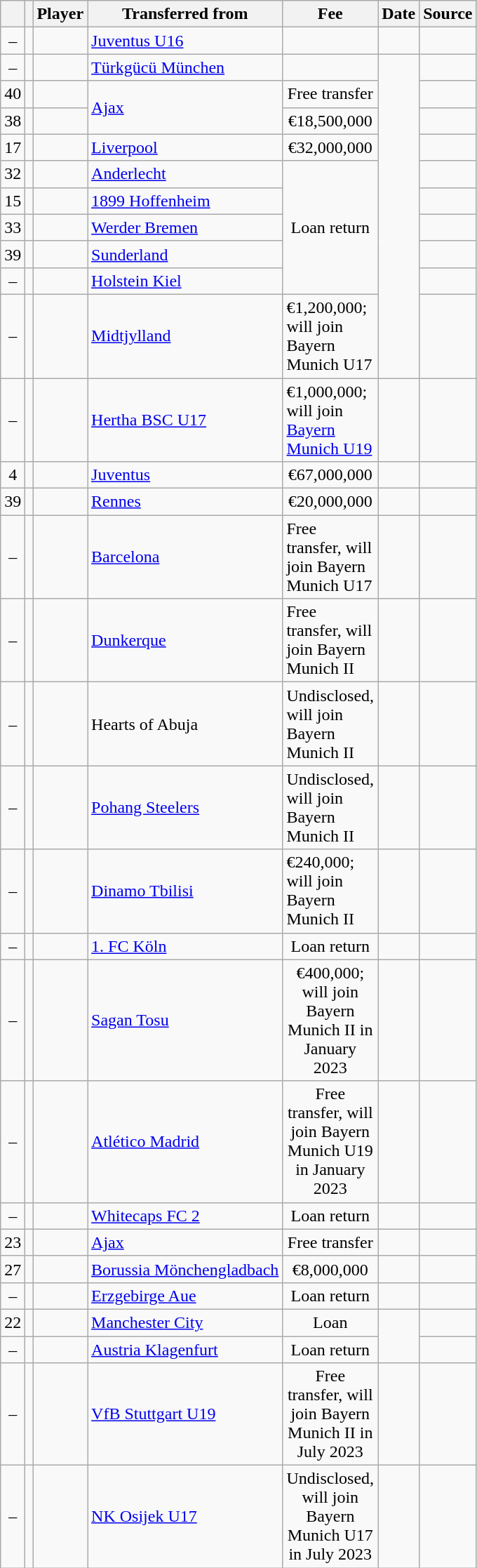<table class="wikitable plainrowheaders sortable">
<tr>
<th></th>
<th></th>
<th scope=col>Player</th>
<th>Transferred from</th>
<th scope=col; style="width: 65px;">Fee</th>
<th scope=col>Date</th>
<th scope=col>Source</th>
</tr>
<tr>
<td align=center>–</td>
<td align=center></td>
<td></td>
<td> <a href='#'>Juventus U16</a></td>
<td></td>
<td></td>
<td></td>
</tr>
<tr>
<td align=center>–</td>
<td align=center></td>
<td></td>
<td> <a href='#'>Türkgücü München</a></td>
<td></td>
<td rowspan="10"></td>
<td></td>
</tr>
<tr>
<td align=center>40</td>
<td align=center></td>
<td></td>
<td rowspan="2"> <a href='#'>Ajax</a></td>
<td colspan="1" style="text-align: center;">Free transfer</td>
<td></td>
</tr>
<tr>
<td align=center>38</td>
<td align=center></td>
<td></td>
<td colspan="1" style="text-align: center;">€18,500,000</td>
<td></td>
</tr>
<tr>
<td align=center>17</td>
<td align=center></td>
<td></td>
<td> <a href='#'>Liverpool</a></td>
<td colspan="1" style="text-align: center;">€32,000,000</td>
<td></td>
</tr>
<tr>
<td align=center>32</td>
<td align=center></td>
<td></td>
<td> <a href='#'>Anderlecht</a></td>
<td rowspan="5" style="text-align: center;">Loan return</td>
<td></td>
</tr>
<tr>
<td align=center>15</td>
<td align=center></td>
<td></td>
<td> <a href='#'>1899 Hoffenheim</a></td>
<td></td>
</tr>
<tr>
<td align=center>33</td>
<td align=center></td>
<td></td>
<td> <a href='#'>Werder Bremen</a></td>
<td></td>
</tr>
<tr>
<td align=center>39</td>
<td align=center></td>
<td></td>
<td> <a href='#'>Sunderland</a></td>
<td></td>
</tr>
<tr>
<td align=center>–</td>
<td align=center></td>
<td></td>
<td> <a href='#'>Holstein Kiel</a></td>
<td></td>
</tr>
<tr>
<td align=center>–</td>
<td align=center></td>
<td></td>
<td> <a href='#'>Midtjylland</a></td>
<td>€1,200,000; will join Bayern Munich U17</td>
<td></td>
</tr>
<tr>
<td align=center>–</td>
<td align=center></td>
<td></td>
<td> <a href='#'>Hertha BSC U17</a></td>
<td>€1,000,000; will join <a href='#'>Bayern Munich U19</a></td>
<td></td>
<td></td>
</tr>
<tr>
<td align=center>4</td>
<td align=center></td>
<td></td>
<td> <a href='#'>Juventus</a></td>
<td colspan="1" style="text-align: center;">€67,000,000</td>
<td></td>
<td></td>
</tr>
<tr>
<td align=center>39</td>
<td align=center></td>
<td></td>
<td> <a href='#'>Rennes</a></td>
<td colspan="1" style="text-align: center;">€20,000,000</td>
<td></td>
<td></td>
</tr>
<tr>
<td align=center>–</td>
<td align=center></td>
<td></td>
<td> <a href='#'>Barcelona</a></td>
<td>Free transfer, will join Bayern Munich U17</td>
<td></td>
<td></td>
</tr>
<tr>
<td align=center>–</td>
<td align=center></td>
<td></td>
<td> <a href='#'>Dunkerque</a></td>
<td>Free transfer, will join Bayern Munich II</td>
<td></td>
<td></td>
</tr>
<tr>
<td align=center>–</td>
<td align=center></td>
<td></td>
<td> Hearts of Abuja</td>
<td>Undisclosed, will join Bayern Munich II</td>
<td></td>
<td></td>
</tr>
<tr>
<td align=center>–</td>
<td align=center></td>
<td></td>
<td> <a href='#'>Pohang Steelers</a></td>
<td>Undisclosed, will join Bayern Munich II</td>
<td></td>
<td></td>
</tr>
<tr>
<td align=center>–</td>
<td align=center></td>
<td></td>
<td> <a href='#'>Dinamo Tbilisi</a></td>
<td>€240,000; will join Bayern Munich II</td>
<td></td>
<td></td>
</tr>
<tr>
<td align=center>–</td>
<td align=center></td>
<td></td>
<td> <a href='#'>1. FC Köln</a></td>
<td colspan="1" style="text-align: center;">Loan return</td>
<td></td>
<td></td>
</tr>
<tr>
<td align=center>–</td>
<td align=center></td>
<td></td>
<td> <a href='#'>Sagan Tosu</a></td>
<td colspan="1" style="text-align: center;">€400,000; will join Bayern Munich II in January 2023</td>
<td></td>
<td></td>
</tr>
<tr>
<td align=center>–</td>
<td align=center></td>
<td></td>
<td> <a href='#'>Atlético Madrid</a></td>
<td colspan="1" style="text-align: center;">Free transfer, will join Bayern Munich U19 in January 2023</td>
<td></td>
<td></td>
</tr>
<tr>
<td align=center>–</td>
<td align=center></td>
<td></td>
<td> <a href='#'>Whitecaps FC 2</a></td>
<td colspan="1" style="text-align: center;">Loan return</td>
<td></td>
<td></td>
</tr>
<tr>
<td align=center>23</td>
<td align=center></td>
<td></td>
<td> <a href='#'>Ajax</a></td>
<td colspan="1" style="text-align: center;">Free transfer</td>
<td></td>
<td></td>
</tr>
<tr>
<td align=center>27</td>
<td align=center></td>
<td></td>
<td> <a href='#'>Borussia Mönchengladbach</a></td>
<td colspan="1" style="text-align: center;">€8,000,000</td>
<td></td>
<td></td>
</tr>
<tr>
<td align=center>–</td>
<td align=center></td>
<td></td>
<td> <a href='#'>Erzgebirge Aue</a></td>
<td colspan="1" style="text-align: center;">Loan return</td>
<td></td>
<td></td>
</tr>
<tr>
<td align=center>22</td>
<td align=center></td>
<td></td>
<td> <a href='#'>Manchester City</a></td>
<td colspan="1" style="text-align: center;">Loan</td>
<td rowspan="2" style="text-align: center;"></td>
<td></td>
</tr>
<tr>
<td align=center>–</td>
<td align=center></td>
<td></td>
<td> <a href='#'>Austria Klagenfurt</a></td>
<td colspan="1" style="text-align: center;">Loan return</td>
<td></td>
</tr>
<tr>
<td align=center>–</td>
<td align=center></td>
<td></td>
<td> <a href='#'>VfB Stuttgart U19</a></td>
<td colspan="1" style="text-align: center;">Free transfer, will join Bayern Munich II in July 2023</td>
<td></td>
<td></td>
</tr>
<tr>
<td align=center>–</td>
<td align=center></td>
<td></td>
<td> <a href='#'>NK Osijek U17</a></td>
<td colspan="1" style="text-align: center;">Undisclosed, will join Bayern Munich U17 in July 2023</td>
<td></td>
<td></td>
</tr>
</table>
